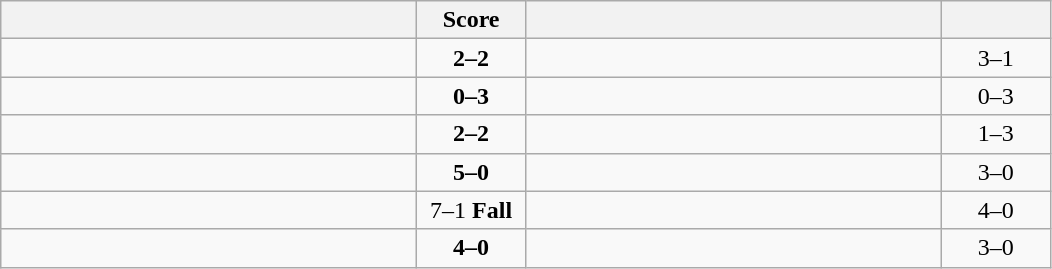<table class="wikitable" style="text-align: center; ">
<tr>
<th align="right" width="270"></th>
<th width="65">Score</th>
<th align="left" width="270"></th>
<th width="65"></th>
</tr>
<tr>
<td align="left"><strong></strong></td>
<td><strong>2–2</strong></td>
<td align="left"></td>
<td>3–1 <strong></strong></td>
</tr>
<tr>
<td align="left"></td>
<td><strong>0–3</strong></td>
<td align="left"><strong></strong></td>
<td>0–3 <strong></strong></td>
</tr>
<tr>
<td align="left"></td>
<td><strong>2–2</strong></td>
<td align="left"><strong></strong></td>
<td>1–3 <strong></strong></td>
</tr>
<tr>
<td align="left"><strong></strong></td>
<td><strong>5–0</strong></td>
<td align="left"></td>
<td>3–0 <strong></strong></td>
</tr>
<tr>
<td align="left"><strong></strong></td>
<td>7–1 <strong>Fall</strong></td>
<td align="left"></td>
<td>4–0 <strong></strong></td>
</tr>
<tr>
<td align="left"><strong></strong></td>
<td><strong>4–0</strong></td>
<td align="left"></td>
<td>3–0 <strong></strong></td>
</tr>
</table>
